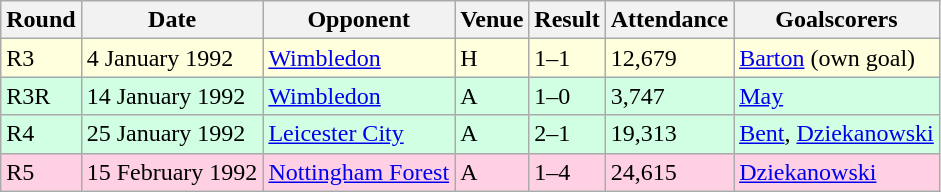<table class="wikitable">
<tr>
<th>Round</th>
<th>Date</th>
<th>Opponent</th>
<th>Venue</th>
<th>Result</th>
<th>Attendance</th>
<th>Goalscorers</th>
</tr>
<tr style="background-color: #ffffdd;">
<td>R3</td>
<td>4 January 1992</td>
<td><a href='#'>Wimbledon</a></td>
<td>H</td>
<td>1–1</td>
<td>12,679</td>
<td><a href='#'>Barton</a> (own goal)</td>
</tr>
<tr style="background-color: #d0ffe3;">
<td>R3R</td>
<td>14 January 1992</td>
<td><a href='#'>Wimbledon</a></td>
<td>A</td>
<td>1–0</td>
<td>3,747</td>
<td><a href='#'>May</a></td>
</tr>
<tr style="background-color: #d0ffe3;">
<td>R4</td>
<td>25 January 1992</td>
<td><a href='#'>Leicester City</a></td>
<td>A</td>
<td>2–1</td>
<td>19,313</td>
<td><a href='#'>Bent</a>, <a href='#'>Dziekanowski</a></td>
</tr>
<tr style="background-color: #ffd0e3;">
<td>R5</td>
<td>15 February 1992</td>
<td><a href='#'>Nottingham Forest</a></td>
<td>A</td>
<td>1–4</td>
<td>24,615</td>
<td><a href='#'>Dziekanowski</a></td>
</tr>
</table>
